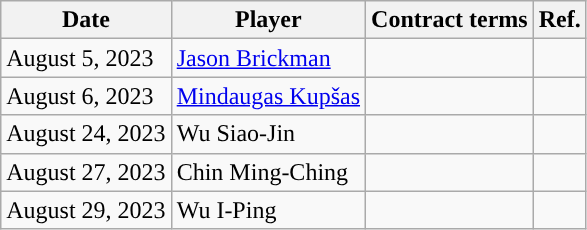<table class="wikitable">
<tr>
<th>Date</th>
<th>Player</th>
<th>Contract terms</th>
<th>Ref.</th>
</tr>
<tr>
<td>August 5, 2023</td>
<td><a href='#'>Jason Brickman</a></td>
<td></td>
<td></td>
</tr>
<tr>
<td>August 6, 2023</td>
<td><a href='#'>Mindaugas Kupšas</a></td>
<td></td>
<td></td>
</tr>
<tr>
<td>August 24, 2023</td>
<td>Wu Siao-Jin</td>
<td></td>
<td></td>
</tr>
<tr>
<td>August 27, 2023</td>
<td>Chin Ming-Ching</td>
<td></td>
<td></td>
</tr>
<tr>
<td>August 29, 2023</td>
<td>Wu I-Ping</td>
<td></td>
<td></td>
</tr>
</table>
